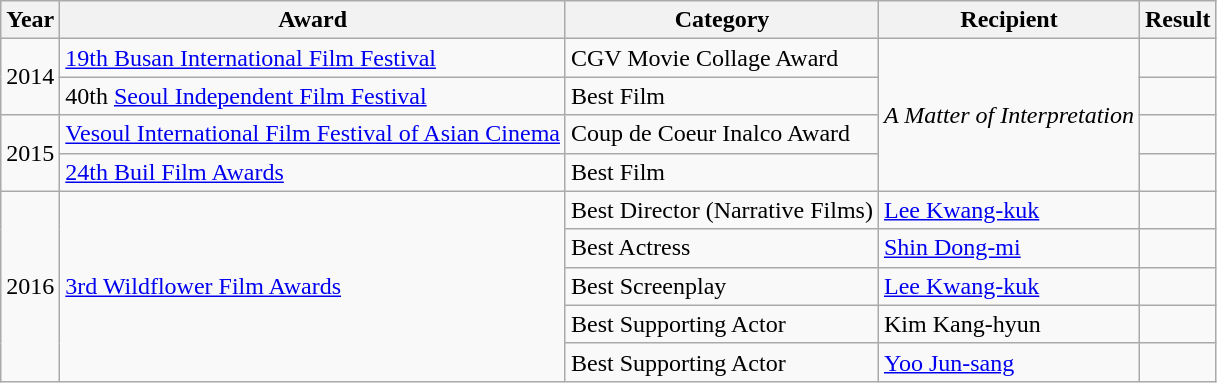<table class="wikitable">
<tr>
<th>Year</th>
<th>Award</th>
<th>Category</th>
<th>Recipient</th>
<th>Result</th>
</tr>
<tr>
<td rowspan=2>2014</td>
<td><a href='#'>19th Busan International Film Festival</a></td>
<td>CGV Movie Collage Award</td>
<td rowspan=4><em>A Matter of Interpretation</em></td>
<td></td>
</tr>
<tr>
<td>40th <a href='#'>Seoul Independent Film Festival</a></td>
<td>Best Film</td>
<td></td>
</tr>
<tr>
<td rowspan=2>2015</td>
<td><a href='#'>Vesoul International Film Festival of Asian Cinema</a></td>
<td>Coup de Coeur Inalco Award</td>
<td></td>
</tr>
<tr>
<td><a href='#'>24th Buil Film Awards</a></td>
<td>Best Film</td>
<td></td>
</tr>
<tr>
<td rowspan=5>2016</td>
<td rowspan=5><a href='#'>3rd Wildflower Film Awards</a></td>
<td>Best Director (Narrative Films)</td>
<td><a href='#'>Lee Kwang-kuk</a></td>
<td></td>
</tr>
<tr>
<td>Best Actress</td>
<td><a href='#'>Shin Dong-mi</a></td>
<td></td>
</tr>
<tr>
<td>Best Screenplay</td>
<td><a href='#'>Lee Kwang-kuk</a></td>
<td></td>
</tr>
<tr>
<td>Best Supporting Actor</td>
<td>Kim Kang-hyun</td>
<td></td>
</tr>
<tr>
<td>Best Supporting Actor</td>
<td><a href='#'>Yoo Jun-sang</a></td>
<td></td>
</tr>
</table>
